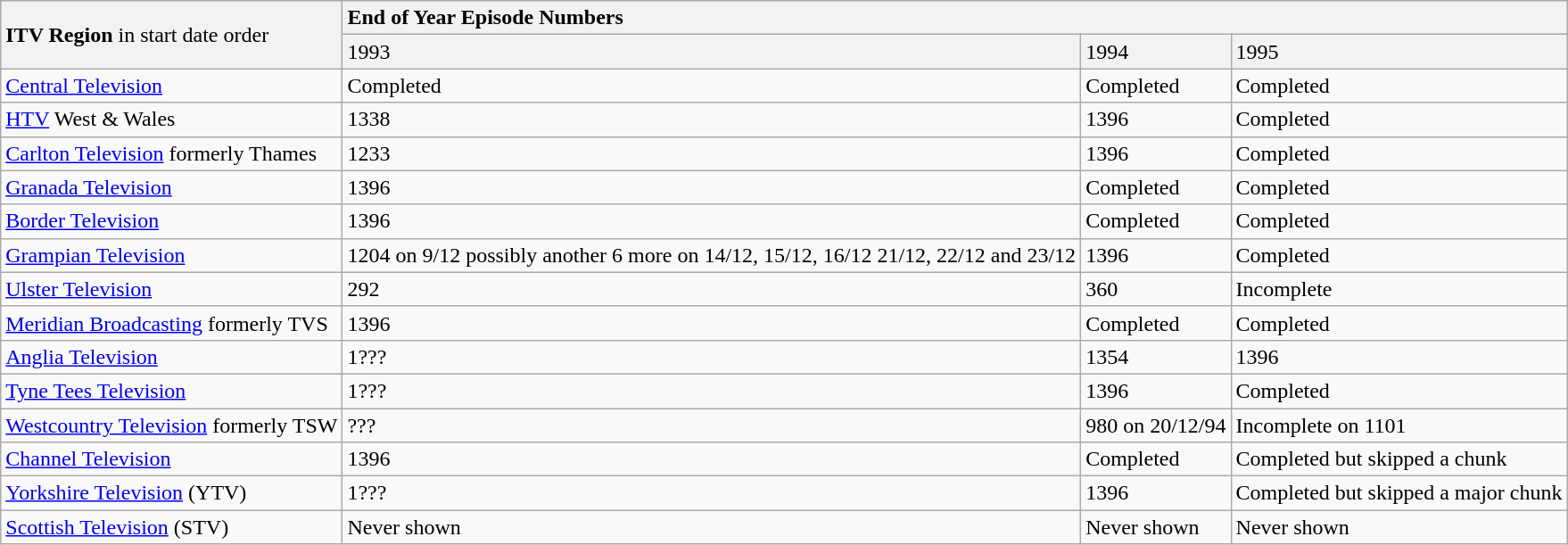<table class="wikitable">
<tr>
<td rowspan="2" bgcolor="#f2f2f2"><div><strong>ITV Region</strong> in start date order</div></td>
<td colspan="3" bgcolor="#f2f2f2"><div><strong>End of Year Episode Numbers</strong></div></td>
</tr>
<tr>
<td bgcolor="#f2f2f2"><div>1993</div></td>
<td bgcolor="#f2f2f2"><div>1994</div></td>
<td bgcolor="#f2f2f2"><div>1995</div></td>
</tr>
<tr>
<td><a href='#'>Central Television</a></td>
<td>Completed</td>
<td>Completed</td>
<td>Completed</td>
</tr>
<tr>
<td><a href='#'>HTV</a> West & Wales</td>
<td>1338</td>
<td>1396</td>
<td>Completed</td>
</tr>
<tr>
<td><a href='#'>Carlton Television</a> formerly Thames</td>
<td>1233</td>
<td>1396</td>
<td>Completed</td>
</tr>
<tr>
<td><a href='#'>Granada Television</a></td>
<td>1396</td>
<td>Completed</td>
<td>Completed</td>
</tr>
<tr>
<td><a href='#'>Border Television</a></td>
<td>1396</td>
<td>Completed</td>
<td>Completed</td>
</tr>
<tr>
<td><a href='#'>Grampian Television</a></td>
<td>1204 on 9/12 possibly another 6 more on 14/12, 15/12, 16/12 21/12, 22/12 and 23/12</td>
<td>1396</td>
<td>Completed</td>
</tr>
<tr>
<td><a href='#'>Ulster Television</a></td>
<td>292</td>
<td>360</td>
<td>Incomplete</td>
</tr>
<tr>
<td><a href='#'>Meridian Broadcasting</a> formerly TVS</td>
<td>1396</td>
<td>Completed</td>
<td>Completed</td>
</tr>
<tr>
<td><a href='#'>Anglia Television</a></td>
<td>1???</td>
<td>1354</td>
<td>1396</td>
</tr>
<tr>
<td><a href='#'>Tyne Tees Television</a></td>
<td>1???</td>
<td>1396</td>
<td>Completed</td>
</tr>
<tr>
<td><a href='#'>Westcountry Television</a> formerly TSW</td>
<td>???</td>
<td>980 on 20/12/94</td>
<td>Incomplete on 1101</td>
</tr>
<tr>
<td><a href='#'>Channel Television</a></td>
<td>1396</td>
<td>Completed</td>
<td>Completed but skipped a chunk</td>
</tr>
<tr>
<td><a href='#'>Yorkshire Television</a> (YTV)</td>
<td>1???</td>
<td>1396</td>
<td>Completed but skipped a major chunk</td>
</tr>
<tr>
<td><a href='#'>Scottish Television</a> (STV)</td>
<td>Never shown</td>
<td>Never shown</td>
<td>Never shown</td>
</tr>
</table>
